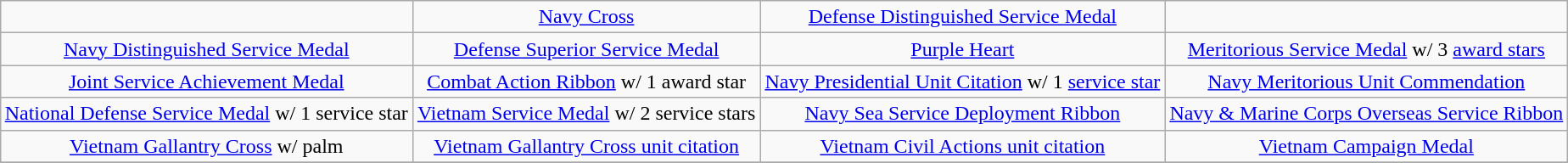<table class="wikitable" style="margin:1em auto; text-align:center;">
<tr>
<td></td>
<td><a href='#'>Navy Cross</a></td>
<td><a href='#'>Defense Distinguished Service Medal</a></td>
<td></td>
</tr>
<tr>
<td><a href='#'>Navy Distinguished Service Medal</a></td>
<td><a href='#'>Defense Superior Service Medal</a></td>
<td><a href='#'>Purple Heart</a></td>
<td><a href='#'>Meritorious Service Medal</a> w/ 3 <a href='#'>award stars</a></td>
</tr>
<tr>
<td><a href='#'>Joint Service Achievement Medal</a></td>
<td><a href='#'>Combat Action Ribbon</a> w/ 1 award star</td>
<td><a href='#'>Navy Presidential Unit Citation</a> w/ 1 <a href='#'>service star</a></td>
<td><a href='#'>Navy Meritorious Unit Commendation</a></td>
</tr>
<tr>
<td><a href='#'>National Defense Service Medal</a> w/ 1 service star</td>
<td><a href='#'>Vietnam Service Medal</a> w/ 2 service stars</td>
<td><a href='#'>Navy Sea Service Deployment Ribbon</a></td>
<td><a href='#'>Navy & Marine Corps Overseas Service Ribbon</a></td>
</tr>
<tr>
<td><a href='#'>Vietnam Gallantry Cross</a> w/ palm</td>
<td><a href='#'>Vietnam Gallantry Cross unit citation</a></td>
<td><a href='#'>Vietnam Civil Actions unit citation</a></td>
<td><a href='#'>Vietnam Campaign Medal</a></td>
</tr>
<tr>
</tr>
</table>
